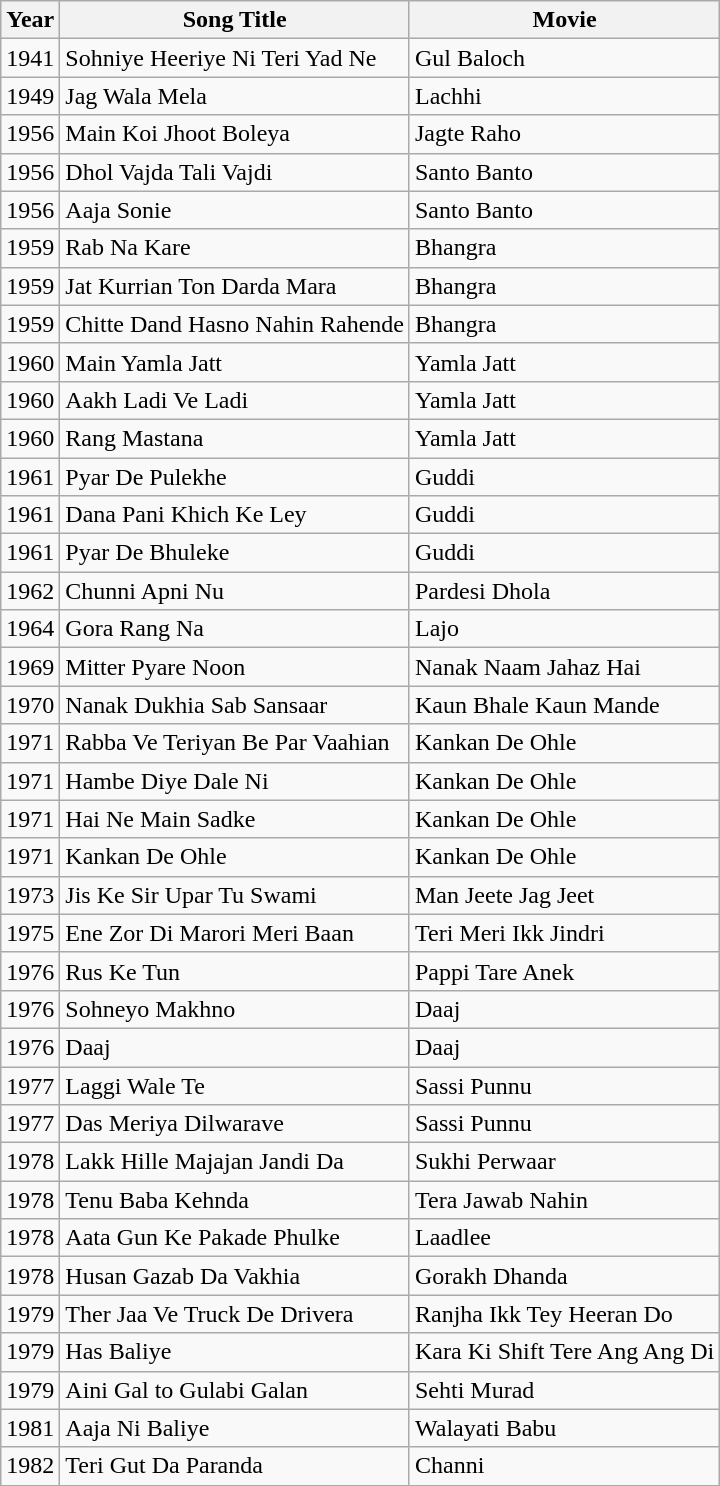<table class="wikitable sortable">
<tr>
<th>Year</th>
<th>Song Title</th>
<th>Movie</th>
</tr>
<tr>
<td>1941</td>
<td>Sohniye Heeriye Ni Teri Yad Ne</td>
<td>Gul Baloch</td>
</tr>
<tr>
<td>1949</td>
<td>Jag Wala Mela</td>
<td>Lachhi</td>
</tr>
<tr>
<td>1956</td>
<td>Main Koi Jhoot Boleya</td>
<td>Jagte Raho</td>
</tr>
<tr>
<td>1956</td>
<td>Dhol Vajda Tali Vajdi</td>
<td>Santo Banto</td>
</tr>
<tr>
<td>1956</td>
<td>Aaja Sonie</td>
<td>Santo Banto</td>
</tr>
<tr>
<td>1959</td>
<td>Rab Na Kare</td>
<td>Bhangra</td>
</tr>
<tr>
<td>1959</td>
<td>Jat Kurrian Ton Darda Mara</td>
<td>Bhangra</td>
</tr>
<tr>
<td>1959</td>
<td>Chitte Dand Hasno Nahin Rahende</td>
<td>Bhangra</td>
</tr>
<tr>
<td>1960</td>
<td>Main Yamla Jatt</td>
<td>Yamla Jatt</td>
</tr>
<tr>
<td>1960</td>
<td>Aakh Ladi Ve Ladi</td>
<td>Yamla Jatt</td>
</tr>
<tr>
<td>1960</td>
<td>Rang Mastana</td>
<td>Yamla Jatt</td>
</tr>
<tr>
<td>1961</td>
<td>Pyar De Pulekhe</td>
<td>Guddi</td>
</tr>
<tr>
<td>1961</td>
<td>Dana Pani Khich Ke Ley</td>
<td>Guddi</td>
</tr>
<tr>
<td>1961</td>
<td>Pyar De Bhuleke</td>
<td>Guddi</td>
</tr>
<tr>
<td>1962</td>
<td>Chunni Apni Nu</td>
<td>Pardesi Dhola</td>
</tr>
<tr>
<td>1964</td>
<td>Gora Rang Na</td>
<td>Lajo</td>
</tr>
<tr>
<td>1969</td>
<td>Mitter Pyare Noon</td>
<td>Nanak Naam Jahaz Hai</td>
</tr>
<tr>
<td>1970</td>
<td>Nanak Dukhia Sab Sansaar</td>
<td>Kaun Bhale Kaun Mande</td>
</tr>
<tr>
<td>1971</td>
<td>Rabba Ve Teriyan Be Par Vaahian</td>
<td>Kankan De Ohle</td>
</tr>
<tr>
<td>1971</td>
<td>Hambe Diye Dale Ni</td>
<td>Kankan De Ohle</td>
</tr>
<tr>
<td>1971</td>
<td>Hai Ne Main Sadke</td>
<td>Kankan De Ohle</td>
</tr>
<tr>
<td>1971</td>
<td>Kankan De Ohle</td>
<td>Kankan De Ohle</td>
</tr>
<tr>
<td>1973</td>
<td>Jis Ke Sir Upar Tu Swami</td>
<td>Man Jeete Jag Jeet</td>
</tr>
<tr>
<td>1975</td>
<td>Ene Zor Di Marori Meri Baan</td>
<td>Teri Meri Ikk Jindri</td>
</tr>
<tr>
<td>1976</td>
<td>Rus Ke Tun</td>
<td>Pappi Tare Anek</td>
</tr>
<tr>
<td>1976</td>
<td>Sohneyo Makhno</td>
<td>Daaj</td>
</tr>
<tr>
<td>1976</td>
<td>Daaj</td>
<td>Daaj</td>
</tr>
<tr>
<td>1977</td>
<td>Laggi Wale Te</td>
<td>Sassi Punnu</td>
</tr>
<tr>
<td>1977</td>
<td>Das Meriya Dilwarave</td>
<td>Sassi Punnu</td>
</tr>
<tr>
<td>1978</td>
<td>Lakk Hille Majajan Jandi Da</td>
<td>Sukhi Perwaar</td>
</tr>
<tr>
<td>1978</td>
<td>Tenu Baba Kehnda</td>
<td>Tera Jawab Nahin</td>
</tr>
<tr>
<td>1978</td>
<td>Aata Gun Ke Pakade Phulke</td>
<td>Laadlee</td>
</tr>
<tr>
<td>1978</td>
<td>Husan Gazab Da Vakhia</td>
<td>Gorakh Dhanda</td>
</tr>
<tr>
<td>1979</td>
<td>Ther Jaa Ve Truck De Drivera</td>
<td>Ranjha Ikk Tey Heeran Do</td>
</tr>
<tr>
<td>1979</td>
<td>Has Baliye</td>
<td>Kara Ki Shift Tere Ang Ang Di</td>
</tr>
<tr>
<td>1979</td>
<td>Aini Gal to Gulabi Galan</td>
<td>Sehti Murad</td>
</tr>
<tr>
<td>1981</td>
<td>Aaja Ni Baliye</td>
<td>Walayati Babu</td>
</tr>
<tr>
<td>1982</td>
<td>Teri Gut Da Paranda</td>
<td>Channi</td>
</tr>
</table>
